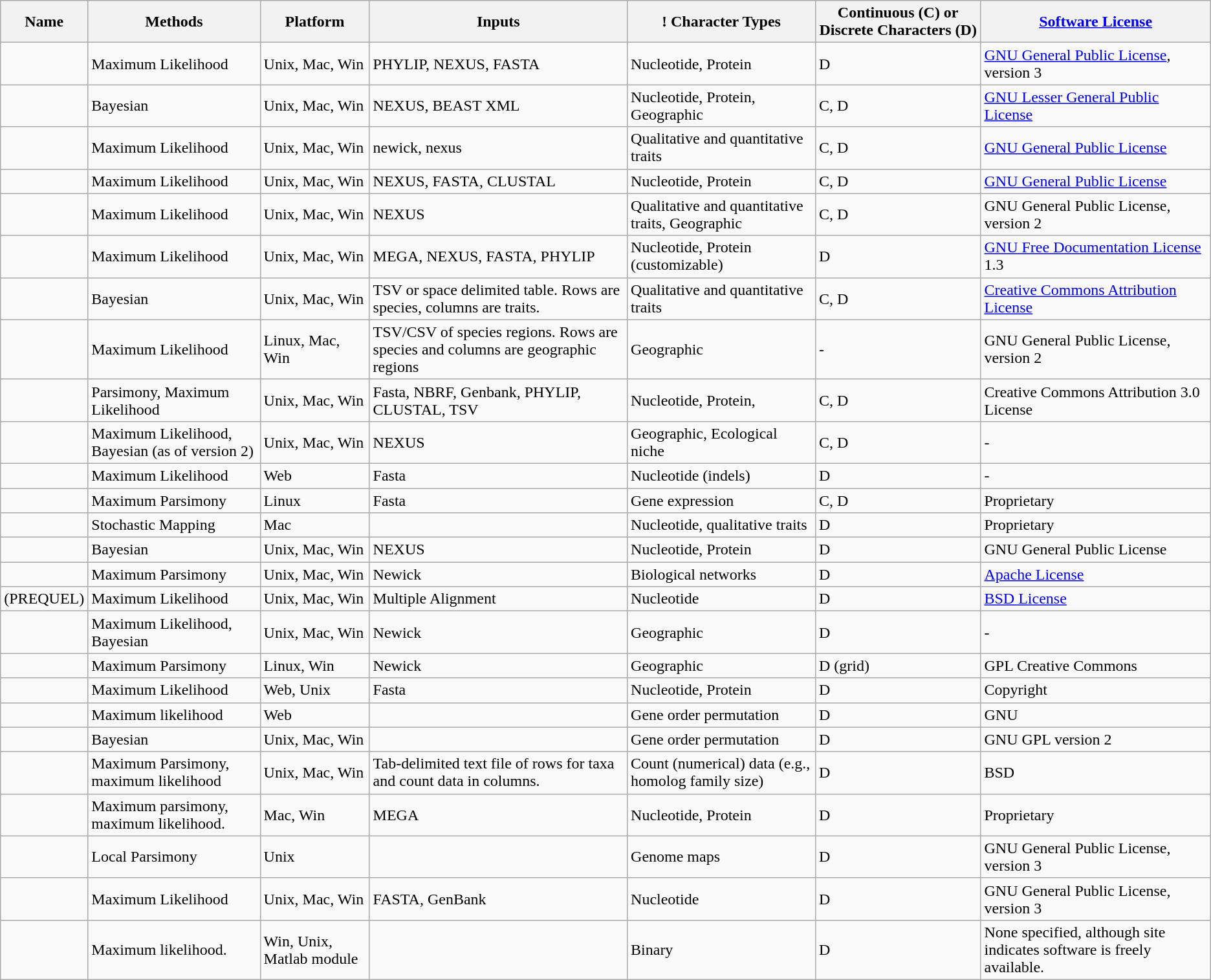<table class="wikitable sortable">
<tr>
<th>Name</th>
<th>Methods</th>
<th>Platform</th>
<th>Inputs</th>
<th>! Character Types</th>
<th>Continuous (C) or Discrete Characters (D)</th>
<th><a href='#'>Software License</a></th>
</tr>
<tr>
<td></td>
<td>Maximum Likelihood</td>
<td>Unix, Mac, Win</td>
<td>PHYLIP, NEXUS, FASTA</td>
<td>Nucleotide, Protein</td>
<td>D</td>
<td><a href='#'>GNU General Public License</a>, version 3</td>
</tr>
<tr>
<td></td>
<td>Bayesian</td>
<td>Unix, Mac, Win</td>
<td>NEXUS, BEAST XML</td>
<td>Nucleotide, Protein, Geographic</td>
<td>C, D</td>
<td><a href='#'>GNU Lesser General Public License</a></td>
</tr>
<tr>
<td></td>
<td>Maximum Likelihood</td>
<td>Unix, Mac, Win</td>
<td>newick, nexus</td>
<td>Qualitative and quantitative traits</td>
<td>C, D</td>
<td><a href='#'>GNU General Public License</a></td>
</tr>
<tr>
<td></td>
<td>Maximum Likelihood</td>
<td>Unix, Mac, Win</td>
<td>NEXUS, FASTA, CLUSTAL</td>
<td>Nucleotide, Protein</td>
<td>C, D</td>
<td><a href='#'>GNU General Public License</a></td>
</tr>
<tr>
<td></td>
<td>Maximum Likelihood</td>
<td>Unix, Mac, Win</td>
<td>NEXUS</td>
<td>Qualitative and quantitative traits, Geographic</td>
<td>C, D</td>
<td>GNU General Public License, version 2</td>
</tr>
<tr>
<td></td>
<td>Maximum Likelihood</td>
<td>Unix, Mac, Win</td>
<td>MEGA, NEXUS, FASTA, PHYLIP</td>
<td>Nucleotide, Protein (customizable)</td>
<td>D</td>
<td><a href='#'>GNU Free Documentation License</a> 1.3</td>
</tr>
<tr>
<td></td>
<td>Bayesian</td>
<td>Unix, Mac, Win</td>
<td>TSV or space delimited table. Rows are species, columns are traits.</td>
<td>Qualitative and quantitative traits</td>
<td>C, D</td>
<td><a href='#'>Creative Commons Attribution License</a></td>
</tr>
<tr>
<td></td>
<td>Maximum Likelihood</td>
<td>Linux, Mac, Win</td>
<td>TSV/CSV of species regions. Rows are species and columns are geographic regions</td>
<td>Geographic</td>
<td>-</td>
<td>GNU General Public License, version 2</td>
</tr>
<tr>
<td></td>
<td>Parsimony, Maximum Likelihood</td>
<td>Unix, Mac, Win</td>
<td>Fasta, NBRF, Genbank, PHYLIP, CLUSTAL, TSV</td>
<td>Nucleotide, Protein, </td>
<td>C, D</td>
<td>Creative Commons Attribution 3.0 License</td>
</tr>
<tr>
<td></td>
<td>Maximum Likelihood, Bayesian (as of version 2)</td>
<td>Unix, Mac, Win</td>
<td>NEXUS</td>
<td>Geographic, Ecological niche</td>
<td>C, D</td>
<td>-</td>
</tr>
<tr>
<td></td>
<td>Maximum Likelihood</td>
<td>Web</td>
<td>Fasta</td>
<td>Nucleotide (indels)</td>
<td>D</td>
<td>-</td>
</tr>
<tr>
<td></td>
<td>Maximum Parsimony</td>
<td>Linux</td>
<td>Fasta</td>
<td>Gene expression</td>
<td>C, D</td>
<td>Proprietary</td>
</tr>
<tr>
<td></td>
<td>Stochastic Mapping</td>
<td>Mac</td>
<td></td>
<td>Nucleotide, qualitative traits</td>
<td>D</td>
<td>Proprietary</td>
</tr>
<tr>
<td></td>
<td>Bayesian</td>
<td>Unix, Mac, Win</td>
<td>NEXUS</td>
<td>Nucleotide, Protein</td>
<td>D</td>
<td>GNU General Public License</td>
</tr>
<tr>
<td></td>
<td>Maximum Parsimony</td>
<td>Unix, Mac, Win</td>
<td>Newick</td>
<td>Biological networks</td>
<td>D</td>
<td><a href='#'>Apache License</a></td>
</tr>
<tr>
<td> (PREQUEL)</td>
<td>Maximum Likelihood</td>
<td>Unix, Mac, Win</td>
<td>Multiple Alignment</td>
<td>Nucleotide</td>
<td>D</td>
<td><a href='#'>BSD License</a></td>
</tr>
<tr>
<td></td>
<td>Maximum Likelihood, Bayesian</td>
<td>Unix, Mac, Win</td>
<td>Newick</td>
<td>Geographic</td>
<td>D</td>
<td>-</td>
</tr>
<tr>
<td></td>
<td>Maximum Parsimony</td>
<td>Linux, Win</td>
<td>Newick</td>
<td>Geographic</td>
<td>D (grid)</td>
<td>GPL Creative Commons</td>
</tr>
<tr>
<td></td>
<td>Maximum Likelihood</td>
<td>Web, Unix</td>
<td>Fasta</td>
<td>Nucleotide, Protein</td>
<td>D</td>
<td>Copyright</td>
</tr>
<tr>
<td></td>
<td>Maximum likelihood</td>
<td>Web</td>
<td></td>
<td>Gene order permutation</td>
<td>D</td>
<td>GNU</td>
</tr>
<tr>
<td></td>
<td>Bayesian</td>
<td>Unix, Mac, Win</td>
<td></td>
<td>Gene order permutation</td>
<td>D</td>
<td>GNU GPL version 2</td>
</tr>
<tr>
<td></td>
<td>Maximum Parsimony, maximum likelihood</td>
<td>Unix, Mac, Win</td>
<td>Tab-delimited text file of rows for taxa and count data in columns.</td>
<td>Count (numerical) data (e.g., homolog family size)</td>
<td>D</td>
<td>BSD</td>
</tr>
<tr>
<td></td>
<td>Maximum parsimony, maximum likelihood.</td>
<td>Mac, Win</td>
<td>MEGA</td>
<td>Nucleotide, Protein</td>
<td>D</td>
<td>Proprietary</td>
</tr>
<tr>
<td></td>
<td>Local Parsimony</td>
<td>Unix</td>
<td></td>
<td>Genome maps</td>
<td>D</td>
<td>GNU General Public License, version 3</td>
</tr>
<tr>
<td></td>
<td>Maximum Likelihood</td>
<td>Unix, Mac, Win</td>
<td>FASTA, GenBank</td>
<td>Nucleotide</td>
<td>D</td>
<td>GNU General Public License, version 3</td>
</tr>
<tr>
<td></td>
<td>Maximum likelihood.</td>
<td>Win, Unix, Matlab module</td>
<td></td>
<td>Binary</td>
<td>D</td>
<td>None specified, although site indicates software is freely available.</td>
</tr>
</table>
